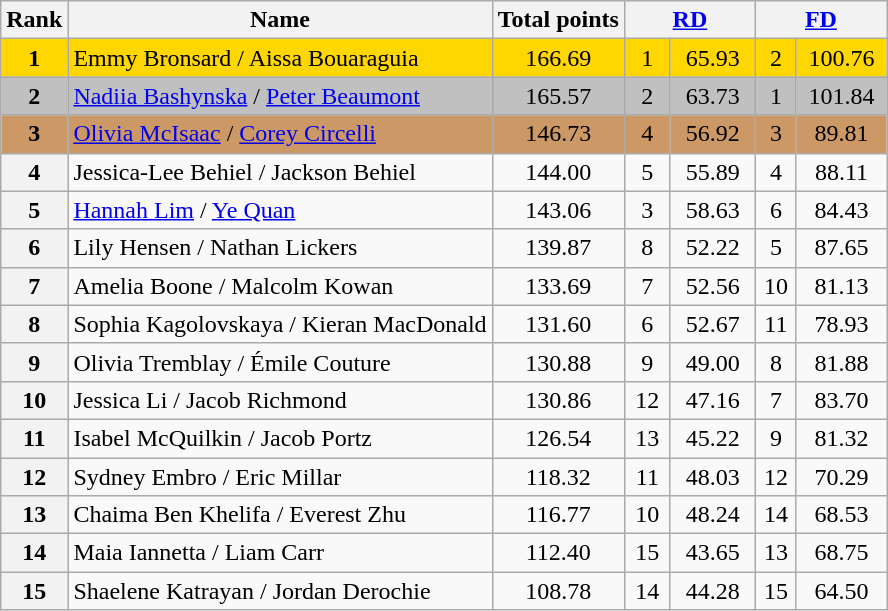<table class="wikitable sortable">
<tr>
<th>Rank</th>
<th>Name</th>
<th>Total points</th>
<th colspan="2" width="80px"><a href='#'>RD</a></th>
<th colspan="2" width="80px"><a href='#'>FD</a></th>
</tr>
<tr bgcolor="gold">
<td align="center"><strong>1</strong></td>
<td>Emmy Bronsard / Aissa Bouaraguia</td>
<td align="center">166.69</td>
<td align="center">1</td>
<td align="center">65.93</td>
<td align="center">2</td>
<td align="center">100.76</td>
</tr>
<tr bgcolor="silver">
<td align="center"><strong>2</strong></td>
<td><a href='#'>Nadiia Bashynska</a> / <a href='#'> Peter Beaumont</a></td>
<td align="center">165.57</td>
<td align="center">2</td>
<td align="center">63.73</td>
<td align="center">1</td>
<td align="center">101.84</td>
</tr>
<tr bgcolor="cc9966">
<td align="center"><strong>3</strong></td>
<td><a href='#'>Olivia McIsaac</a> / <a href='#'>Corey Circelli</a></td>
<td align="center">146.73</td>
<td align="center">4</td>
<td align="center">56.92</td>
<td align="center">3</td>
<td align="center">89.81</td>
</tr>
<tr>
<th>4</th>
<td>Jessica-Lee Behiel / Jackson Behiel</td>
<td align="center">144.00</td>
<td align="center">5</td>
<td align="center">55.89</td>
<td align="center">4</td>
<td align="center">88.11</td>
</tr>
<tr>
<th>5</th>
<td><a href='#'>Hannah Lim</a> / <a href='#'>Ye Quan</a></td>
<td align="center">143.06</td>
<td align="center">3</td>
<td align="center">58.63</td>
<td align="center">6</td>
<td align="center">84.43</td>
</tr>
<tr>
<th>6</th>
<td>Lily Hensen / Nathan Lickers</td>
<td align="center">139.87</td>
<td align="center">8</td>
<td align="center">52.22</td>
<td align="center">5</td>
<td align="center">87.65</td>
</tr>
<tr>
<th>7</th>
<td>Amelia Boone / Malcolm Kowan</td>
<td align="center">133.69</td>
<td align="center">7</td>
<td align="center">52.56</td>
<td align="center">10</td>
<td align="center">81.13</td>
</tr>
<tr>
<th>8</th>
<td>Sophia Kagolovskaya / Kieran MacDonald</td>
<td align="center">131.60</td>
<td align="center">6</td>
<td align="center">52.67</td>
<td align="center">11</td>
<td align="center">78.93</td>
</tr>
<tr>
<th>9</th>
<td>Olivia Tremblay / Émile Couture</td>
<td align="center">130.88</td>
<td align="center">9</td>
<td align="center">49.00</td>
<td align="center">8</td>
<td align="center">81.88</td>
</tr>
<tr>
<th>10</th>
<td>Jessica Li / Jacob Richmond</td>
<td align="center">130.86</td>
<td align="center">12</td>
<td align="center">47.16</td>
<td align="center">7</td>
<td align="center">83.70</td>
</tr>
<tr>
<th>11</th>
<td>Isabel McQuilkin / Jacob Portz</td>
<td align="center">126.54</td>
<td align="center">13</td>
<td align="center">45.22</td>
<td align="center">9</td>
<td align="center">81.32</td>
</tr>
<tr>
<th>12</th>
<td>Sydney Embro / Eric Millar</td>
<td align="center">118.32</td>
<td align="center">11</td>
<td align="center">48.03</td>
<td align="center">12</td>
<td align="center">70.29</td>
</tr>
<tr>
<th>13</th>
<td>Chaima Ben Khelifa / Everest Zhu</td>
<td align="center">116.77</td>
<td align="center">10</td>
<td align="center">48.24</td>
<td align="center">14</td>
<td align="center">68.53</td>
</tr>
<tr>
<th>14</th>
<td>Maia Iannetta / Liam Carr</td>
<td align="center">112.40</td>
<td align="center">15</td>
<td align="center">43.65</td>
<td align="center">13</td>
<td align="center">68.75</td>
</tr>
<tr>
<th>15</th>
<td>Shaelene Katrayan / Jordan Derochie</td>
<td align="center">108.78</td>
<td align="center">14</td>
<td align="center">44.28</td>
<td align="center">15</td>
<td align="center">64.50</td>
</tr>
</table>
